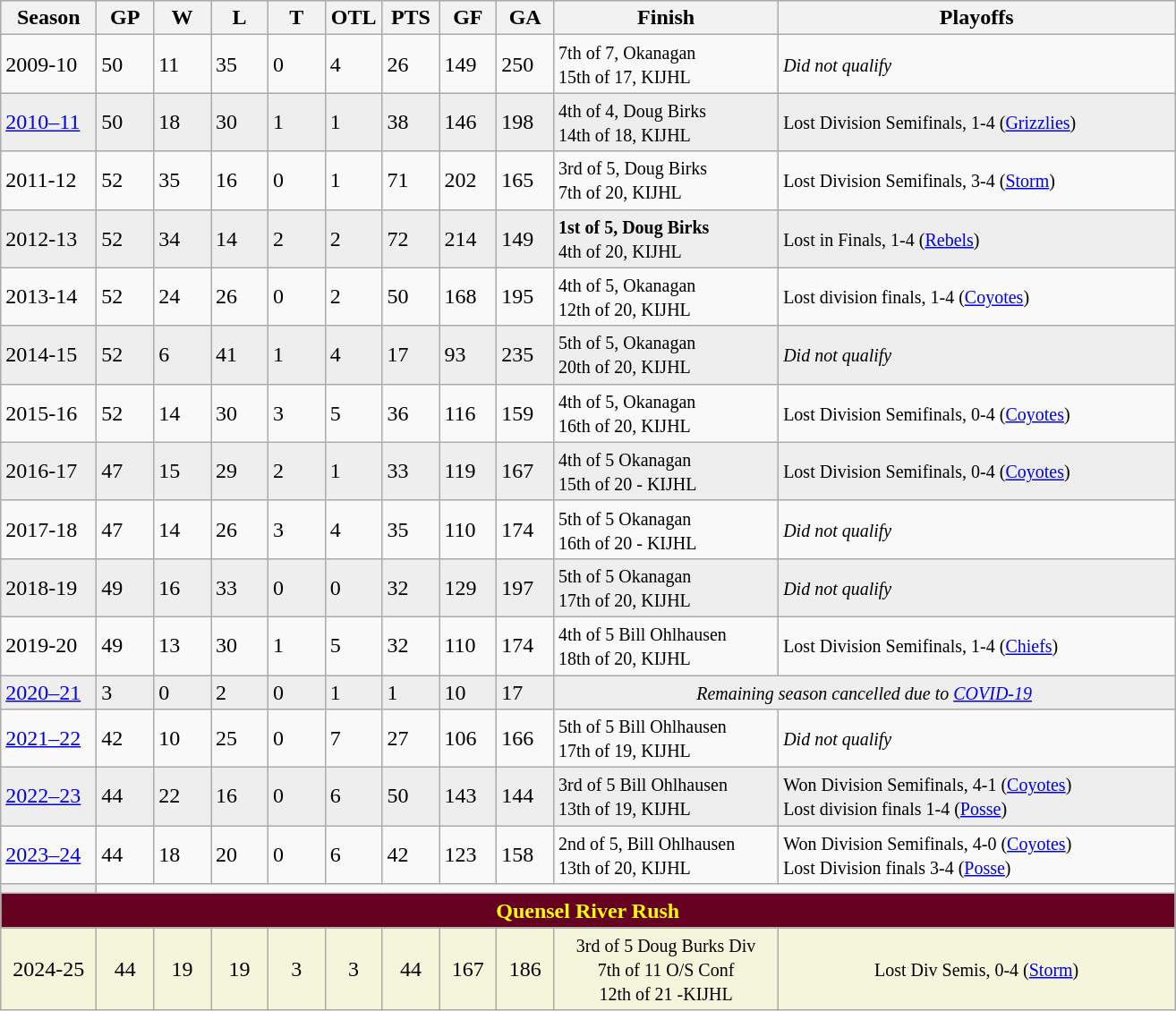<table class="wikitable">
<tr style="min-width:55em; font-weight:bold;text-align:right; background:#ddd;"|>
<th style=width:4em>Season</th>
<th style=width:2.2em><abbr>GP</abbr></th>
<th style=width:2.2em><abbr>W</abbr></th>
<th style=width:2.2em><abbr>L</abbr></th>
<th style=width:2.2em><abbr>T</abbr></th>
<th style=width:2.2em><abbr>OTL</abbr></th>
<th style=width:2.2em><abbr>PTS</abbr></th>
<th style=width:2.2em><abbr>GF</abbr></th>
<th style=width:2.2em><abbr>GA</abbr></th>
<th style=width:10em>Finish</th>
<th style=width:18em>Playoffs</th>
</tr>
<tr>
<td>2009-10</td>
<td>50</td>
<td>11</td>
<td>35</td>
<td>0</td>
<td>4</td>
<td>26</td>
<td>149</td>
<td>250</td>
<td align=left><small>7th of 7, Okanagan<br>15th of 17, KIJHL</small></td>
<td align=left><small><em>Did not qualify</em></small></td>
</tr>
<tr style="background:#eee;">
<td><a href='#'>2010–11</a></td>
<td>50</td>
<td>18</td>
<td>30</td>
<td>1</td>
<td>1</td>
<td>38</td>
<td>146</td>
<td>198</td>
<td align=left><small>4th of 4, Doug Birks<br>14th of 18, KIJHL</small></td>
<td align=left><small>Lost Division Semifinals, 1-4 (<a href='#'>Grizzlies</a>)</small></td>
</tr>
<tr>
<td>2011-12</td>
<td>52</td>
<td>35</td>
<td>16</td>
<td>0</td>
<td>1</td>
<td>71</td>
<td>202</td>
<td>165</td>
<td align=left><small>3rd of 5, Doug Birks<br>7th of 20, KIJHL</small></td>
<td align=left><small>Lost Division Semifinals, 3-4 (<a href='#'>Storm</a>)</small></td>
</tr>
<tr style="background:#eee;">
<td>2012-13</td>
<td>52</td>
<td>34</td>
<td>14</td>
<td>2</td>
<td>2</td>
<td>72</td>
<td>214</td>
<td>149</td>
<td align=left><small><strong>1st of 5, Doug Birks</strong><br>4th of 20, KIJHL</small></td>
<td align=left><small>Lost in Finals, 1-4 (<a href='#'>Rebels</a>)</small></td>
</tr>
<tr>
<td>2013-14</td>
<td>52</td>
<td>24</td>
<td>26</td>
<td>0</td>
<td>2</td>
<td>50</td>
<td>168</td>
<td>195</td>
<td align=left><small>4th of 5, Okanagan<br>12th of 20, KIJHL</small></td>
<td align=left><small>Lost division finals, 1-4 (<a href='#'>Coyotes</a>)</small></td>
</tr>
<tr style="background:#eee;">
<td>2014-15</td>
<td>52</td>
<td>6</td>
<td>41</td>
<td>1</td>
<td>4</td>
<td>17</td>
<td>93</td>
<td>235</td>
<td align=left><small>5th of 5, Okanagan<br>20th of 20, KIJHL</small></td>
<td align=left><small><em>Did not qualify</em></small></td>
</tr>
<tr>
<td>2015-16</td>
<td>52</td>
<td>14</td>
<td>30</td>
<td>3</td>
<td>5</td>
<td>36</td>
<td>116</td>
<td>159</td>
<td align=left><small>4th of 5, Okanagan<br>16th of 20, KIJHL</small></td>
<td align=left><small>Lost Division Semifinals, 0-4 (<a href='#'>Coyotes</a>)</small></td>
</tr>
<tr style="background:#eee;">
<td>2016-17</td>
<td>47</td>
<td>15</td>
<td>29</td>
<td>2</td>
<td>1</td>
<td>33</td>
<td>119</td>
<td>167</td>
<td align=left><small>4th of 5 Okanagan<br>15th of 20 - KIJHL</small></td>
<td align=left><small>Lost Division Semifinals, 0-4 (<a href='#'>Coyotes</a>)</small></td>
</tr>
<tr>
<td>2017-18</td>
<td>47</td>
<td>14</td>
<td>26</td>
<td>3</td>
<td>4</td>
<td>35</td>
<td>110</td>
<td>174</td>
<td align=left><small>5th of 5 Okanagan<br>16th of 20 - KIJHL</small></td>
<td align=left><small><em>Did not qualify</em></small></td>
</tr>
<tr style="background:#eee;">
<td>2018-19</td>
<td>49</td>
<td>16</td>
<td>33</td>
<td>0</td>
<td>0</td>
<td>32</td>
<td>129</td>
<td>197</td>
<td align=left><small>5th of 5 Okanagan<br>17th of 20, KIJHL</small></td>
<td align=left><small><em>Did not qualify</em></small></td>
</tr>
<tr>
<td>2019-20</td>
<td>49</td>
<td>13</td>
<td>30</td>
<td>1</td>
<td>5</td>
<td>32</td>
<td>110</td>
<td>174</td>
<td align=left><small>4th of 5 Bill Ohlhausen<br>18th of 20, KIJHL</small></td>
<td align=left><small>Lost Division Semifinals, 1-4 (<a href='#'>Chiefs</a>)</small></td>
</tr>
<tr style="background:#eee;">
<td><a href='#'>2020–21</a></td>
<td>3</td>
<td>0</td>
<td>2</td>
<td>0</td>
<td>1</td>
<td>1</td>
<td>10</td>
<td>17</td>
<td align=center colspan=2><small><em>Remaining season cancelled due to <a href='#'>COVID-19</a></em></small></td>
</tr>
<tr>
<td><a href='#'>2021–22</a></td>
<td>42</td>
<td>10</td>
<td>25</td>
<td>0</td>
<td>7</td>
<td>27</td>
<td>106</td>
<td>166</td>
<td align=left><small>5th of 5 Bill Ohlhausen<br>17th of 19, KIJHL</small></td>
<td align=left><small><em>Did not qualify</em></small></td>
</tr>
<tr style="background:#eee;">
<td><a href='#'>2022–23</a></td>
<td>44</td>
<td>22</td>
<td>16</td>
<td>0</td>
<td>6</td>
<td>50</td>
<td>143</td>
<td>144</td>
<td align=left><small>3rd of 5 Bill Ohlhausen<br>13th of 19, KIJHL</small></td>
<td align=left><small>Won Division Semifinals, 4-1 (<a href='#'>Coyotes</a>)<br>Lost division finals 1-4 (<a href='#'>Posse</a>)</small></td>
</tr>
<tr>
<td><a href='#'>2023–24</a></td>
<td>44</td>
<td>18</td>
<td>20</td>
<td>0</td>
<td>6</td>
<td>42</td>
<td>123</td>
<td>158</td>
<td align=left><small>2nd of 5, Bill Ohlhausen<br>13th of 20, KIJHL</small></td>
<td align=left><small>Won Division Semifinals, 4-0 (<a href='#'>Coyotes</a>)<br>Lost Division finals 3-4 (<a href='#'>Posse</a>)</small></td>
</tr>
<tr style="background:#eee;">
<td></td>
</tr>
<tr align="center"  bgcolor="#650020"  style="color:yellow">
<td colspan=12><strong>Quensel River Rush</strong></td>
</tr>
<tr align="center" bgcolor=beige>
<td>2024-25</td>
<td>44</td>
<td>19</td>
<td>19</td>
<td>3</td>
<td>3</td>
<td>44</td>
<td>167</td>
<td>186</td>
<td><small>3rd of 5 Doug Burks Div<br>7th of 11  O/S Conf<br>12th of 21 -KIJHL</small></td>
<td><small>Lost Div Semis, 0-4 (<a href='#'>Storm</a>)</small></td>
</tr>
</table>
